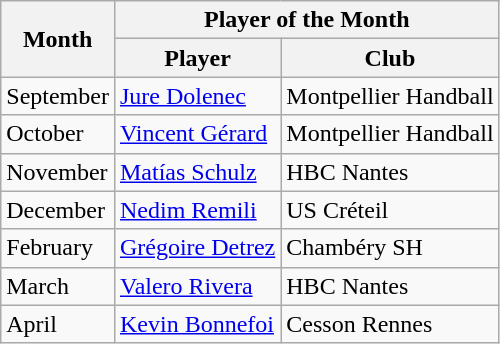<table class="wikitable">
<tr>
<th rowspan="2">Month</th>
<th colspan="2">Player of the Month</th>
</tr>
<tr>
<th>Player</th>
<th>Club</th>
</tr>
<tr>
<td>September</td>
<td> <a href='#'>Jure Dolenec</a></td>
<td>Montpellier Handball</td>
</tr>
<tr>
<td>October</td>
<td> <a href='#'>Vincent Gérard</a></td>
<td>Montpellier Handball</td>
</tr>
<tr>
<td>November</td>
<td> <a href='#'>Matías Schulz</a></td>
<td>HBC Nantes</td>
</tr>
<tr>
<td>December</td>
<td> <a href='#'>Nedim Remili</a></td>
<td>US Créteil</td>
</tr>
<tr>
<td>February</td>
<td> <a href='#'>Grégoire Detrez</a></td>
<td>Chambéry SH</td>
</tr>
<tr>
<td>March</td>
<td> <a href='#'>Valero Rivera</a></td>
<td>HBC Nantes</td>
</tr>
<tr>
<td>April</td>
<td> <a href='#'>Kevin Bonnefoi</a></td>
<td>Cesson Rennes</td>
</tr>
</table>
